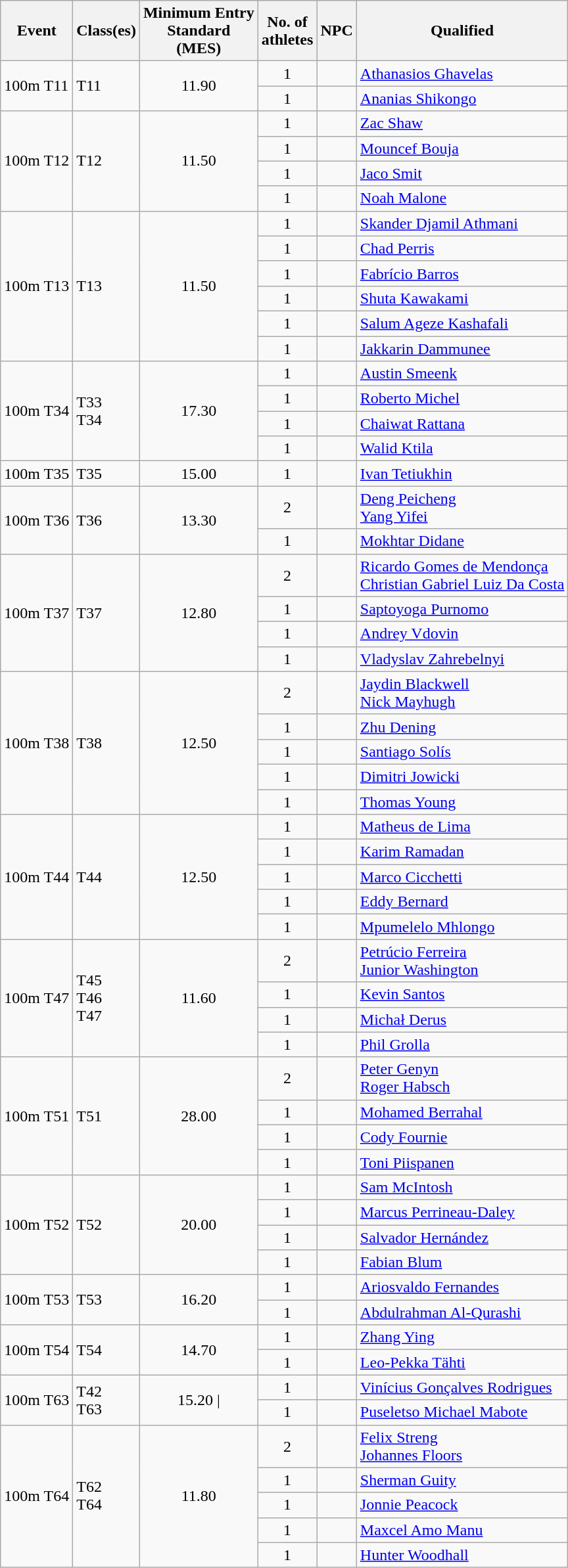<table class="wikitable">
<tr>
<th>Event</th>
<th>Class(es)</th>
<th>Minimum Entry<br>Standard<br>(MES)</th>
<th>No. of<br>athletes</th>
<th>NPC</th>
<th>Qualified</th>
</tr>
<tr>
<td rowspan=2>100m T11</td>
<td rowspan=2>T11</td>
<td align=center rowspan=2>11.90</td>
<td align=center>1</td>
<td></td>
<td><a href='#'>Athanasios Ghavelas</a></td>
</tr>
<tr>
<td align=center>1</td>
<td></td>
<td><a href='#'>Ananias Shikongo</a></td>
</tr>
<tr>
<td rowspan=4>100m T12</td>
<td rowspan=4>T12</td>
<td rowspan=4 align=center>11.50</td>
<td align=center>1</td>
<td></td>
<td><a href='#'>Zac Shaw</a></td>
</tr>
<tr>
<td align=center>1</td>
<td></td>
<td><a href='#'>Mouncef Bouja</a></td>
</tr>
<tr>
<td align=center>1</td>
<td></td>
<td><a href='#'>Jaco Smit</a></td>
</tr>
<tr>
<td align=center>1</td>
<td></td>
<td><a href='#'>Noah Malone</a></td>
</tr>
<tr>
<td rowspan=6>100m T13</td>
<td rowspan=6>T13</td>
<td rowspan=6 align=center>11.50</td>
<td align=center>1</td>
<td></td>
<td><a href='#'>Skander Djamil Athmani</a></td>
</tr>
<tr>
<td align=center>1</td>
<td></td>
<td><a href='#'>Chad Perris</a></td>
</tr>
<tr>
<td align=center>1</td>
<td></td>
<td><a href='#'>Fabrício Barros</a></td>
</tr>
<tr>
<td align=center>1</td>
<td></td>
<td><a href='#'>Shuta Kawakami</a></td>
</tr>
<tr>
<td align=center>1</td>
<td></td>
<td><a href='#'>Salum Ageze Kashafali</a></td>
</tr>
<tr>
<td align=center>1</td>
<td></td>
<td><a href='#'>Jakkarin Dammunee</a></td>
</tr>
<tr>
<td rowspan=4>100m T34</td>
<td rowspan=4>T33<br>T34</td>
<td rowspan=4 align=center>17.30</td>
<td align=center>1</td>
<td></td>
<td><a href='#'>Austin Smeenk</a></td>
</tr>
<tr>
<td align=center>1</td>
<td></td>
<td><a href='#'>Roberto Michel</a></td>
</tr>
<tr>
<td align=center>1</td>
<td></td>
<td><a href='#'>Chaiwat Rattana</a></td>
</tr>
<tr>
<td align=center>1</td>
<td></td>
<td><a href='#'>Walid Ktila</a></td>
</tr>
<tr>
<td>100m T35</td>
<td>T35</td>
<td align=center>15.00</td>
<td align=center>1</td>
<td></td>
<td><a href='#'>Ivan Tetiukhin</a></td>
</tr>
<tr>
<td rowspan=2>100m T36</td>
<td rowspan=2>T36</td>
<td rowspan=2 align=center>13.30</td>
<td align=center>2</td>
<td></td>
<td><a href='#'>Deng Peicheng</a><br><a href='#'>Yang Yifei</a></td>
</tr>
<tr>
<td align=center>1</td>
<td></td>
<td><a href='#'>Mokhtar Didane</a></td>
</tr>
<tr>
<td rowspan=4>100m T37</td>
<td rowspan=4>T37</td>
<td rowspan=4 align=center>12.80</td>
<td align=center>2</td>
<td></td>
<td><a href='#'>Ricardo Gomes de Mendonça</a><br><a href='#'>Christian Gabriel Luiz Da Costa</a></td>
</tr>
<tr>
<td align=center>1</td>
<td></td>
<td><a href='#'>Saptoyoga Purnomo</a></td>
</tr>
<tr>
<td align=center>1</td>
<td></td>
<td><a href='#'>Andrey Vdovin</a></td>
</tr>
<tr>
<td align=center>1</td>
<td></td>
<td><a href='#'>Vladyslav Zahrebelnyi</a></td>
</tr>
<tr>
<td rowspan=5>100m T38</td>
<td rowspan=5>T38</td>
<td rowspan=5 align=center>12.50</td>
<td align=center>2</td>
<td></td>
<td><a href='#'>Jaydin Blackwell</a><br><a href='#'>Nick Mayhugh</a></td>
</tr>
<tr>
<td align=center>1</td>
<td></td>
<td><a href='#'>Zhu Dening</a></td>
</tr>
<tr>
<td align=center>1</td>
<td></td>
<td><a href='#'>Santiago Solís</a></td>
</tr>
<tr>
<td align=center>1</td>
<td></td>
<td><a href='#'>Dimitri Jowicki</a></td>
</tr>
<tr>
<td align=center>1</td>
<td></td>
<td><a href='#'>Thomas Young</a></td>
</tr>
<tr>
<td rowspan=5>100m T44</td>
<td rowspan=5>T44</td>
<td rowspan=5 align=center>12.50</td>
<td align=center>1</td>
<td></td>
<td><a href='#'>Matheus de Lima</a></td>
</tr>
<tr>
<td align=center>1</td>
<td></td>
<td><a href='#'>Karim Ramadan</a></td>
</tr>
<tr>
<td align=center>1</td>
<td></td>
<td><a href='#'>Marco Cicchetti</a></td>
</tr>
<tr>
<td align=center>1</td>
<td></td>
<td><a href='#'>Eddy Bernard</a></td>
</tr>
<tr>
<td align=center>1</td>
<td></td>
<td><a href='#'>Mpumelelo Mhlongo</a></td>
</tr>
<tr>
<td rowspan=4>100m T47</td>
<td rowspan=4>T45<br>T46<br>T47</td>
<td align=center rowspan=4>11.60</td>
<td align=center>2</td>
<td></td>
<td><a href='#'>Petrúcio Ferreira</a><br><a href='#'>Junior Washington</a></td>
</tr>
<tr>
<td align=center>1</td>
<td></td>
<td><a href='#'>Kevin Santos</a></td>
</tr>
<tr>
<td align=center>1</td>
<td></td>
<td><a href='#'>Michał Derus</a></td>
</tr>
<tr>
<td align=center>1</td>
<td></td>
<td><a href='#'>Phil Grolla</a></td>
</tr>
<tr>
<td rowspan=4>100m T51</td>
<td rowspan=4>T51</td>
<td rowspan=4 align=center>28.00</td>
<td align=center>2</td>
<td></td>
<td><a href='#'>Peter Genyn</a><br><a href='#'>Roger Habsch</a></td>
</tr>
<tr>
<td align=center>1</td>
<td></td>
<td><a href='#'>Mohamed Berrahal</a></td>
</tr>
<tr>
<td align=center>1</td>
<td></td>
<td><a href='#'>Cody Fournie</a></td>
</tr>
<tr>
<td align=center>1</td>
<td></td>
<td><a href='#'>Toni Piispanen</a></td>
</tr>
<tr>
<td rowspan=4>100m T52</td>
<td rowspan=4>T52</td>
<td rowspan=4 align=center>20.00</td>
<td align=center>1</td>
<td></td>
<td><a href='#'>Sam McIntosh</a></td>
</tr>
<tr>
<td align=center>1</td>
<td></td>
<td><a href='#'>Marcus Perrineau-Daley</a></td>
</tr>
<tr>
<td align=center>1</td>
<td></td>
<td><a href='#'>Salvador Hernández</a></td>
</tr>
<tr>
<td align=center>1</td>
<td></td>
<td><a href='#'>Fabian Blum</a></td>
</tr>
<tr>
<td rowspan=2>100m T53</td>
<td rowspan=2>T53</td>
<td rowspan=2 align=center>16.20</td>
<td align=center>1</td>
<td></td>
<td><a href='#'>Ariosvaldo Fernandes</a></td>
</tr>
<tr>
<td align=center>1</td>
<td></td>
<td><a href='#'>Abdulrahman Al-Qurashi</a></td>
</tr>
<tr>
<td rowspan=2>100m T54</td>
<td rowspan=2>T54</td>
<td rowspan=2 align=center>14.70</td>
<td align=center>1</td>
<td></td>
<td><a href='#'>Zhang Ying</a></td>
</tr>
<tr>
<td align=center>1</td>
<td></td>
<td><a href='#'>Leo-Pekka Tähti</a></td>
</tr>
<tr>
<td rowspan=2>100m T63</td>
<td rowspan=2>T42<br>T63</td>
<td rowspan=2 align=center>15.20 |</td>
<td align=center>1</td>
<td></td>
<td><a href='#'>Vinícius Gonçalves Rodrigues</a></td>
</tr>
<tr>
<td align=center>1</td>
<td></td>
<td><a href='#'>Puseletso Michael Mabote</a></td>
</tr>
<tr>
<td rowspan=5>100m T64</td>
<td rowspan=5>T62<br>T64</td>
<td rowspan=5 align=center>11.80</td>
<td align=center>2</td>
<td></td>
<td><a href='#'>Felix Streng</a><br><a href='#'>Johannes Floors</a></td>
</tr>
<tr>
<td align=center>1</td>
<td></td>
<td><a href='#'>Sherman Guity</a></td>
</tr>
<tr>
<td align=center>1</td>
<td></td>
<td><a href='#'>Jonnie Peacock</a></td>
</tr>
<tr>
<td align=center>1</td>
<td></td>
<td><a href='#'>Maxcel Amo Manu</a></td>
</tr>
<tr>
<td align=center>1</td>
<td></td>
<td><a href='#'>Hunter Woodhall</a></td>
</tr>
</table>
